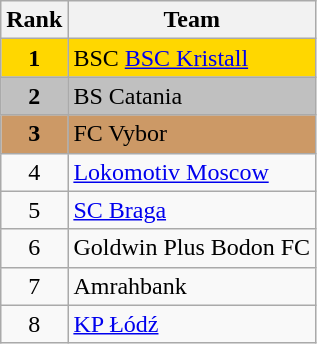<table class="wikitable" style="text-align:center">
<tr>
<th>Rank</th>
<th>Team</th>
</tr>
<tr bgcolor="gold">
<td><strong>1</strong></td>
<td align="left"> BSC <a href='#'>BSC Kristall</a></td>
</tr>
<tr bgcolor="silver">
<td><strong>2</strong></td>
<td align="left"> BS Catania</td>
</tr>
<tr bgcolor="#CC9966">
<td><strong>3</strong></td>
<td align="left"> FC Vybor</td>
</tr>
<tr>
<td>4</td>
<td align="left"> <a href='#'>Lokomotiv Moscow</a></td>
</tr>
<tr>
<td>5</td>
<td align="left"> <a href='#'>SC Braga</a></td>
</tr>
<tr>
<td>6</td>
<td align="left"> Goldwin Plus Bodon FC</td>
</tr>
<tr>
<td>7</td>
<td align="left"> Amrahbank</td>
</tr>
<tr>
<td>8</td>
<td align="left"> <a href='#'>KP Łódź</a></td>
</tr>
</table>
